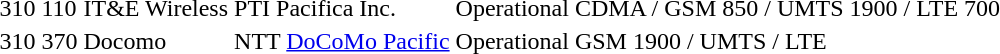<table>
<tr>
<td>310</td>
<td>110</td>
<td>IT&E Wireless</td>
<td>PTI Pacifica Inc.</td>
<td>Operational</td>
<td>CDMA / GSM 850 / UMTS 1900 / LTE 700</td>
<td></td>
</tr>
<tr>
<td>310</td>
<td>370</td>
<td>Docomo</td>
<td>NTT <a href='#'>DoCoMo Pacific</a></td>
<td>Operational</td>
<td>GSM 1900 / UMTS / LTE</td>
<td></td>
</tr>
</table>
